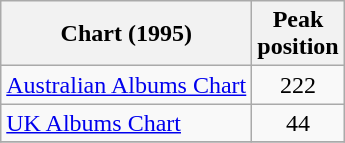<table class="wikitable sortable" style="text-align:center;">
<tr>
<th>Chart (1995)</th>
<th>Peak<br>position</th>
</tr>
<tr>
<td align=left><a href='#'>Australian Albums Chart</a></td>
<td>222</td>
</tr>
<tr>
<td align=left><a href='#'>UK Albums Chart</a></td>
<td>44</td>
</tr>
<tr>
</tr>
</table>
